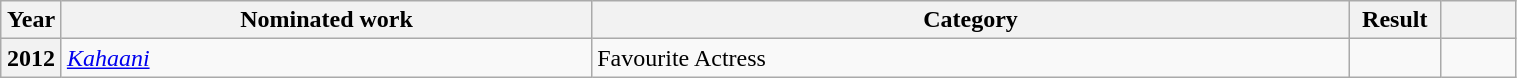<table class="wikitable plainrowheaders" style="width:80%;">
<tr>
<th scope="col" style="width:4%;">Year</th>
<th scope="col" style="width:35%;">Nominated work</th>
<th scope="col" style="width:50%;">Category</th>
<th scope="col" style="width:6%;">Result</th>
<th scope="col" style="width:6%;"></th>
</tr>
<tr>
<th scope="row">2012</th>
<td><em><a href='#'>Kahaani</a></em></td>
<td>Favourite Actress</td>
<td></td>
<td style="text-align:center;"></td>
</tr>
</table>
